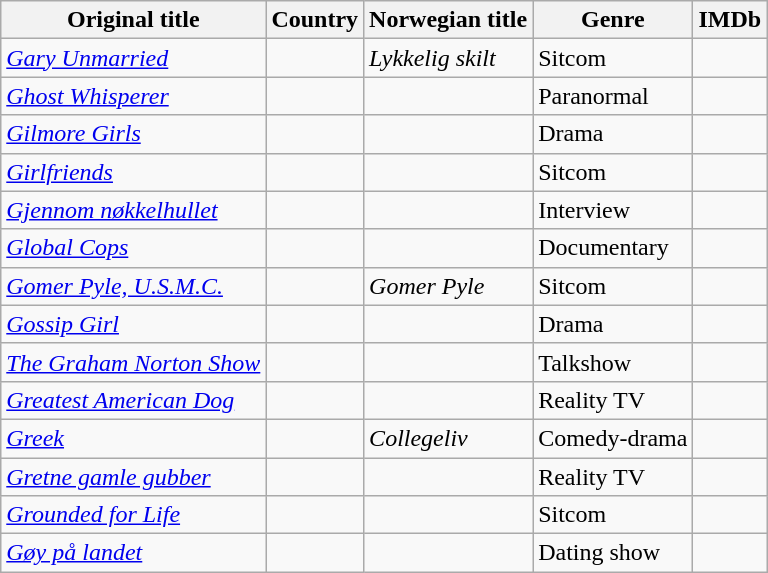<table class="wikitable">
<tr>
<th>Original title</th>
<th>Country</th>
<th>Norwegian title</th>
<th>Genre</th>
<th>IMDb</th>
</tr>
<tr>
<td><em><a href='#'>Gary Unmarried</a></em></td>
<td></td>
<td><em>Lykkelig skilt</em></td>
<td>Sitcom</td>
<td></td>
</tr>
<tr>
<td><em><a href='#'>Ghost Whisperer</a></em></td>
<td></td>
<td></td>
<td>Paranormal</td>
<td></td>
</tr>
<tr>
<td><em><a href='#'>Gilmore Girls</a></em></td>
<td></td>
<td></td>
<td>Drama</td>
<td></td>
</tr>
<tr>
<td><em><a href='#'>Girlfriends</a></em></td>
<td></td>
<td></td>
<td>Sitcom</td>
<td></td>
</tr>
<tr>
<td><em><a href='#'>Gjennom nøkkelhullet</a></em></td>
<td></td>
<td></td>
<td>Interview</td>
<td></td>
</tr>
<tr>
<td><em><a href='#'>Global Cops</a></em></td>
<td></td>
<td></td>
<td>Documentary</td>
<td></td>
</tr>
<tr>
<td><em><a href='#'>Gomer Pyle, U.S.M.C.</a></em></td>
<td></td>
<td><em>Gomer Pyle</em></td>
<td>Sitcom</td>
<td></td>
</tr>
<tr>
<td><em><a href='#'>Gossip Girl</a></em></td>
<td></td>
<td></td>
<td>Drama</td>
<td></td>
</tr>
<tr>
<td><em><a href='#'>The Graham Norton Show</a></em></td>
<td></td>
<td></td>
<td>Talkshow</td>
<td></td>
</tr>
<tr>
<td><em><a href='#'>Greatest American Dog</a></em></td>
<td></td>
<td></td>
<td>Reality TV</td>
<td></td>
</tr>
<tr>
<td><em><a href='#'>Greek</a></em></td>
<td></td>
<td><em>Collegeliv</em></td>
<td>Comedy-drama</td>
<td></td>
</tr>
<tr>
<td><em><a href='#'>Gretne gamle gubber</a></em></td>
<td></td>
<td></td>
<td>Reality TV</td>
<td></td>
</tr>
<tr>
<td><em><a href='#'>Grounded for Life</a></em></td>
<td></td>
<td></td>
<td>Sitcom</td>
<td></td>
</tr>
<tr>
<td><em><a href='#'>Gøy på landet</a></em></td>
<td></td>
<td></td>
<td>Dating show</td>
<td></td>
</tr>
</table>
